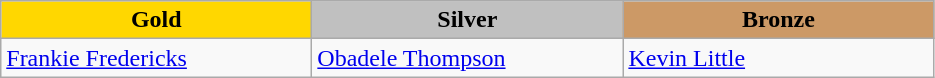<table class="wikitable" style="text-align:left">
<tr align="center">
<td width=200 bgcolor=gold><strong>Gold</strong></td>
<td width=200 bgcolor=silver><strong>Silver</strong></td>
<td width=200 bgcolor=CC9966><strong>Bronze</strong></td>
</tr>
<tr>
<td><a href='#'>Frankie Fredericks</a><br><em></em></td>
<td><a href='#'>Obadele Thompson</a><br><em></em></td>
<td><a href='#'>Kevin Little</a><br><em></em></td>
</tr>
</table>
